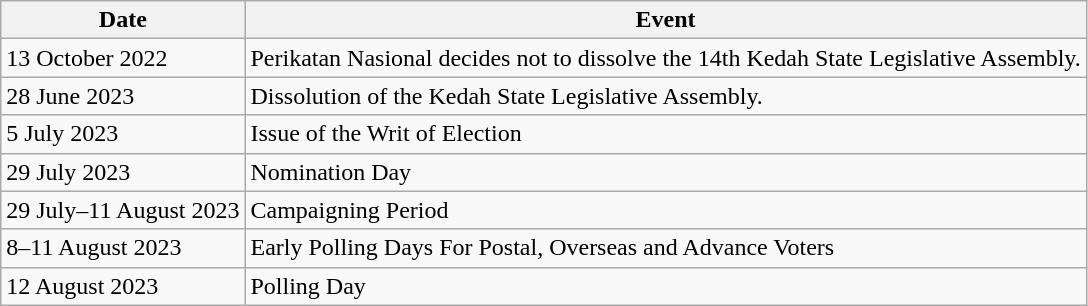<table class="wikitable">
<tr>
<th>Date</th>
<th>Event</th>
</tr>
<tr>
<td>13 October 2022</td>
<td>Perikatan Nasional decides not to dissolve the 14th Kedah State Legislative Assembly.</td>
</tr>
<tr>
<td>28 June 2023</td>
<td>Dissolution of the Kedah State Legislative Assembly.</td>
</tr>
<tr>
<td>5 July 2023</td>
<td>Issue of the Writ of Election</td>
</tr>
<tr>
<td>29 July 2023</td>
<td>Nomination Day</td>
</tr>
<tr>
<td>29 July–11 August 2023</td>
<td>Campaigning Period</td>
</tr>
<tr>
<td>8–11 August 2023</td>
<td>Early Polling Days For Postal, Overseas and Advance Voters</td>
</tr>
<tr>
<td>12 August 2023</td>
<td>Polling Day</td>
</tr>
</table>
